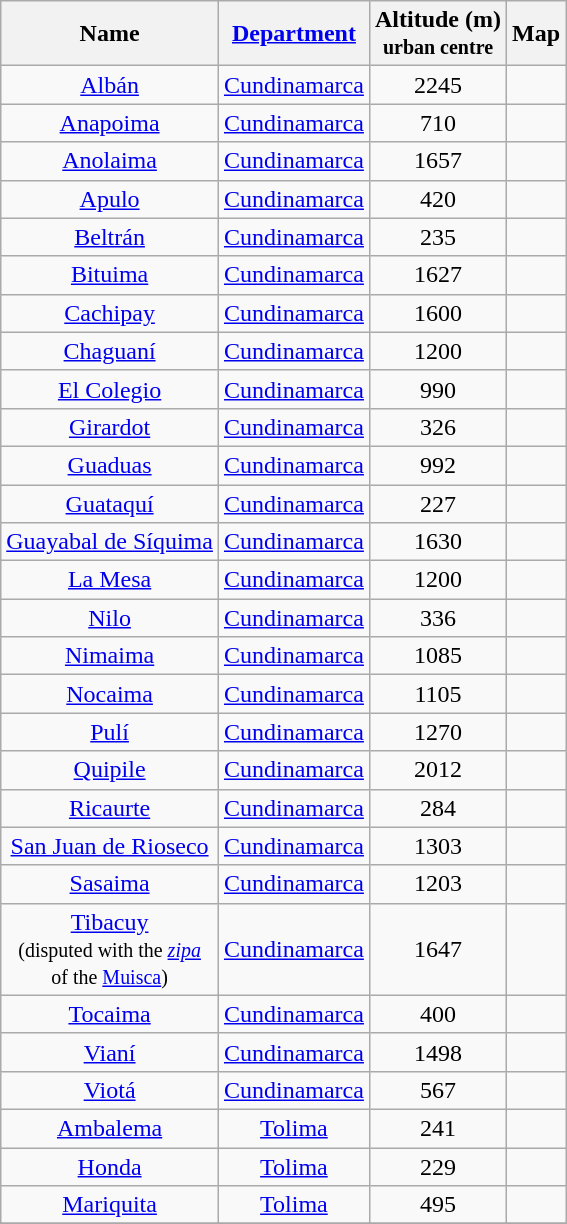<table class="wikitable sortable mw-collapsible mw-collapsed">
<tr>
<th scope="col">Name</th>
<th scope="col"><a href='#'>Department</a></th>
<th scope="col">Altitude (m)<br><small>urban centre</small></th>
<th scope="col">Map</th>
</tr>
<tr>
<td align=center><a href='#'>Albán</a></td>
<td align=center><a href='#'>Cundinamarca</a></td>
<td align=center>2245</td>
<td align=center></td>
</tr>
<tr>
<td align=center><a href='#'>Anapoima</a></td>
<td align=center><a href='#'>Cundinamarca</a></td>
<td align=center>710</td>
<td align=center></td>
</tr>
<tr>
<td align=center><a href='#'>Anolaima</a></td>
<td align=center><a href='#'>Cundinamarca</a></td>
<td align=center>1657</td>
<td align=center></td>
</tr>
<tr>
<td align=center><a href='#'>Apulo</a></td>
<td align=center><a href='#'>Cundinamarca</a></td>
<td align=center>420</td>
<td align=center></td>
</tr>
<tr>
<td align=center><a href='#'>Beltrán</a></td>
<td align=center><a href='#'>Cundinamarca</a></td>
<td align=center>235</td>
<td align=center></td>
</tr>
<tr>
<td align=center><a href='#'>Bituima</a></td>
<td align=center><a href='#'>Cundinamarca</a></td>
<td align=center>1627</td>
<td align=center></td>
</tr>
<tr>
<td align=center><a href='#'>Cachipay</a></td>
<td align=center><a href='#'>Cundinamarca</a></td>
<td align=center>1600</td>
<td align=center></td>
</tr>
<tr>
<td align=center><a href='#'>Chaguaní</a></td>
<td align=center><a href='#'>Cundinamarca</a></td>
<td align=center>1200</td>
<td align=center></td>
</tr>
<tr>
<td align=center><a href='#'>El Colegio</a></td>
<td align=center><a href='#'>Cundinamarca</a></td>
<td align=center>990</td>
<td align=center></td>
</tr>
<tr>
<td align=center><a href='#'>Girardot</a></td>
<td align=center><a href='#'>Cundinamarca</a></td>
<td align=center>326</td>
<td align=center></td>
</tr>
<tr>
<td align=center><a href='#'>Guaduas</a></td>
<td align=center><a href='#'>Cundinamarca</a></td>
<td align=center>992</td>
<td align=center></td>
</tr>
<tr>
<td align=center><a href='#'>Guataquí</a></td>
<td align=center><a href='#'>Cundinamarca</a></td>
<td align=center>227</td>
<td align=center></td>
</tr>
<tr>
<td align=center><a href='#'>Guayabal de Síquima</a></td>
<td align=center><a href='#'>Cundinamarca</a></td>
<td align=center>1630</td>
<td align=center></td>
</tr>
<tr>
<td align=center><a href='#'>La Mesa</a></td>
<td align=center><a href='#'>Cundinamarca</a></td>
<td align=center>1200</td>
<td align=center></td>
</tr>
<tr>
<td align=center><a href='#'>Nilo</a></td>
<td align=center><a href='#'>Cundinamarca</a></td>
<td align=center>336</td>
<td align=center></td>
</tr>
<tr>
<td align=center><a href='#'>Nimaima</a></td>
<td align=center><a href='#'>Cundinamarca</a></td>
<td align=center>1085</td>
<td align=center></td>
</tr>
<tr>
<td align=center><a href='#'>Nocaima</a></td>
<td align=center><a href='#'>Cundinamarca</a></td>
<td align=center>1105</td>
<td align=center></td>
</tr>
<tr>
<td align=center><a href='#'>Pulí</a></td>
<td align=center><a href='#'>Cundinamarca</a></td>
<td align=center>1270</td>
<td align=center></td>
</tr>
<tr>
<td align=center><a href='#'>Quipile</a></td>
<td align=center><a href='#'>Cundinamarca</a></td>
<td align=center>2012</td>
<td align=center></td>
</tr>
<tr>
<td align=center><a href='#'>Ricaurte</a></td>
<td align=center><a href='#'>Cundinamarca</a></td>
<td align=center>284</td>
<td align=center></td>
</tr>
<tr>
<td align=center><a href='#'>San Juan de Rioseco</a></td>
<td align=center><a href='#'>Cundinamarca</a></td>
<td align=center>1303</td>
<td align=center></td>
</tr>
<tr>
<td align=center><a href='#'>Sasaima</a></td>
<td align=center><a href='#'>Cundinamarca</a></td>
<td align=center>1203</td>
<td align=center></td>
</tr>
<tr>
<td align=center><a href='#'>Tibacuy</a><br><small>(disputed with the <em><a href='#'>zipa</a></em></small><br><small>of the <a href='#'>Muisca</a>)</small></td>
<td align=center><a href='#'>Cundinamarca</a></td>
<td align=center>1647</td>
<td align=center></td>
</tr>
<tr>
<td align=center><a href='#'>Tocaima</a></td>
<td align=center><a href='#'>Cundinamarca</a></td>
<td align=center>400</td>
<td align=center></td>
</tr>
<tr>
<td align=center><a href='#'>Vianí</a></td>
<td align=center><a href='#'>Cundinamarca</a></td>
<td align=center>1498</td>
<td align=center></td>
</tr>
<tr>
<td align=center><a href='#'>Viotá</a></td>
<td align=center><a href='#'>Cundinamarca</a></td>
<td align=center>567</td>
<td align=center></td>
</tr>
<tr>
<td align=center><a href='#'>Ambalema</a></td>
<td align=center><a href='#'>Tolima</a></td>
<td align=center>241</td>
<td align=center></td>
</tr>
<tr>
<td align=center><a href='#'>Honda</a></td>
<td align=center><a href='#'>Tolima</a></td>
<td align=center>229</td>
<td align=center></td>
</tr>
<tr>
<td align=center><a href='#'>Mariquita</a></td>
<td align=center><a href='#'>Tolima</a></td>
<td align=center>495</td>
<td align=center></td>
</tr>
<tr>
</tr>
</table>
